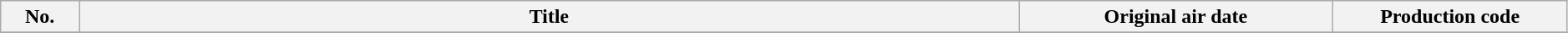<table class="wikitable plainrowheaders" style="width: 99%;">
<tr>
<th style="width:5%;">No.</th>
<th style="width:60%;">Title</th>
<th style="width:20%;">Original air date</th>
<th style="width:15%;">Production code</th>
</tr>
<tr>
</tr>
</table>
